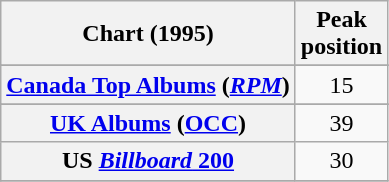<table class="wikitable sortable plainrowheaders" style="text-align:center">
<tr>
<th>Chart (1995)</th>
<th>Peak<br>position</th>
</tr>
<tr>
</tr>
<tr>
<th scope="row"><a href='#'>Canada Top Albums</a> (<em><a href='#'>RPM</a></em>)</th>
<td>15</td>
</tr>
<tr>
</tr>
<tr>
</tr>
<tr>
</tr>
<tr>
<th scope="row"><a href='#'>UK Albums</a> (<a href='#'>OCC</a>)</th>
<td>39</td>
</tr>
<tr>
<th scope="row">US <a href='#'><em>Billboard</em> 200</a></th>
<td>30</td>
</tr>
<tr>
</tr>
</table>
